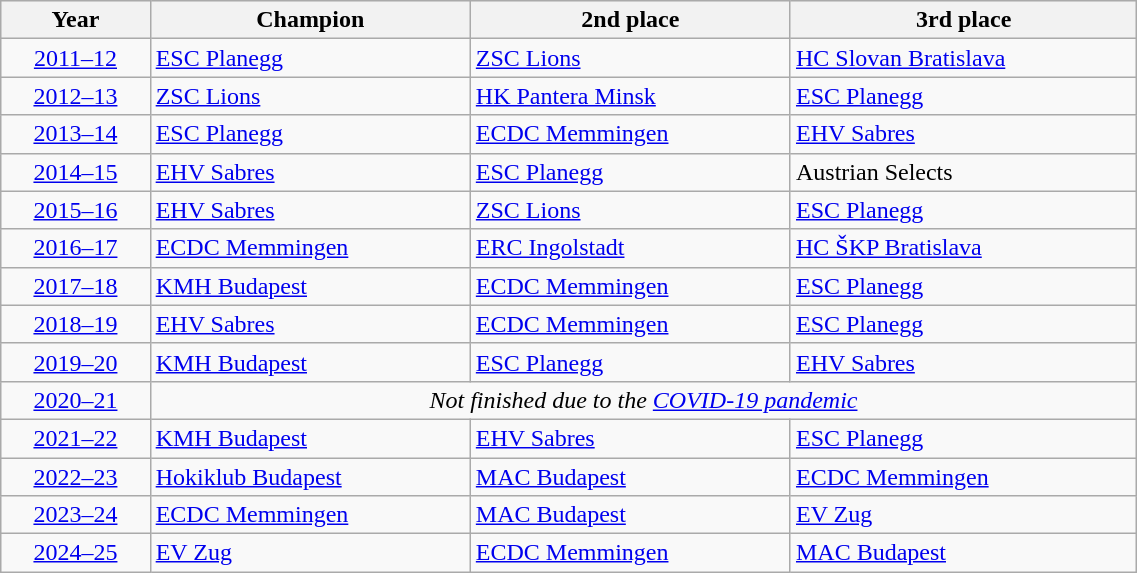<table class="wikitable" width=60%>
<tr bgcolor="#efefef" align=left>
<th>Year</th>
<th>Champion</th>
<th>2nd place</th>
<th>3rd place</th>
</tr>
<tr>
<td align="center"><a href='#'>2011–12</a></td>
<td> <a href='#'>ESC Planegg</a></td>
<td> <a href='#'>ZSC Lions</a></td>
<td> <a href='#'>HC Slovan Bratislava</a></td>
</tr>
<tr>
<td align="center"><a href='#'>2012–13</a></td>
<td> <a href='#'>ZSC Lions</a></td>
<td> <a href='#'>HK Pantera Minsk</a></td>
<td> <a href='#'>ESC Planegg</a></td>
</tr>
<tr>
<td align="center"><a href='#'>2013–14</a></td>
<td> <a href='#'>ESC Planegg</a></td>
<td> <a href='#'>ECDC Memmingen</a></td>
<td> <a href='#'>EHV Sabres</a></td>
</tr>
<tr>
<td align="center"><a href='#'>2014–15</a></td>
<td> <a href='#'>EHV Sabres</a></td>
<td> <a href='#'>ESC Planegg</a></td>
<td> Austrian Selects</td>
</tr>
<tr>
<td align="center"><a href='#'>2015–16</a></td>
<td> <a href='#'>EHV Sabres</a></td>
<td> <a href='#'>ZSC Lions</a></td>
<td> <a href='#'>ESC Planegg</a></td>
</tr>
<tr>
<td align="center"><a href='#'>2016–17</a></td>
<td> <a href='#'>ECDC Memmingen</a></td>
<td> <a href='#'>ERC Ingolstadt</a></td>
<td> <a href='#'>HC ŠKP Bratislava</a></td>
</tr>
<tr>
<td align="center"><a href='#'>2017–18</a></td>
<td> <a href='#'>KMH Budapest</a></td>
<td> <a href='#'>ECDC Memmingen</a></td>
<td> <a href='#'>ESC Planegg</a></td>
</tr>
<tr>
<td align="center"><a href='#'>2018–19</a></td>
<td> <a href='#'>EHV Sabres</a></td>
<td> <a href='#'>ECDC Memmingen</a></td>
<td> <a href='#'>ESC Planegg</a></td>
</tr>
<tr>
<td align="center"><a href='#'>2019–20</a></td>
<td> <a href='#'>KMH Budapest</a></td>
<td> <a href='#'>ESC Planegg</a></td>
<td> <a href='#'>EHV Sabres</a></td>
</tr>
<tr>
<td align="center"><a href='#'>2020–21</a></td>
<td colspan="3" align="center"><em>Not finished due to the <a href='#'>COVID-19 pandemic</a></em></td>
</tr>
<tr>
<td align="center"><a href='#'>2021–22</a></td>
<td> <a href='#'>KMH Budapest</a></td>
<td> <a href='#'>EHV Sabres</a></td>
<td> <a href='#'>ESC Planegg</a></td>
</tr>
<tr>
<td align="center"><a href='#'>2022–23</a></td>
<td> <a href='#'>Hokiklub Budapest</a></td>
<td> <a href='#'>MAC Budapest</a></td>
<td> <a href='#'>ECDC Memmingen</a></td>
</tr>
<tr>
<td align="center"><a href='#'>2023–24</a></td>
<td> <a href='#'>ECDC Memmingen</a></td>
<td> <a href='#'>MAC Budapest</a></td>
<td> <a href='#'>EV Zug</a></td>
</tr>
<tr>
<td align="center"><a href='#'>2024–25</a></td>
<td> <a href='#'>EV Zug</a></td>
<td> <a href='#'>ECDC Memmingen</a></td>
<td> <a href='#'>MAC Budapest</a></td>
</tr>
</table>
